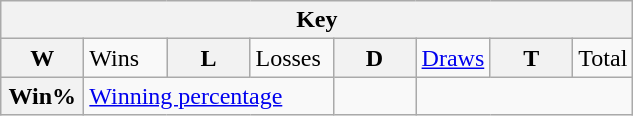<table class="wikitable">
<tr>
<th colspan=8>Key</th>
</tr>
<tr>
<th style="width:3em">W</th>
<td style="width:3em">Wins</td>
<th style="width:3em">L</th>
<td style="width:3em">Losses</td>
<th style="width:3em">D</th>
<td><a href='#'>Draws</a></td>
<th style="width:3em">T</th>
<td>Total</td>
</tr>
<tr>
<th style="width:3em">Win%</th>
<td colspan=3><a href='#'>Winning percentage</a></td>
<td style="border:1px solid #aaa; width:3em;"></td>
<td colspan=3></td>
</tr>
</table>
